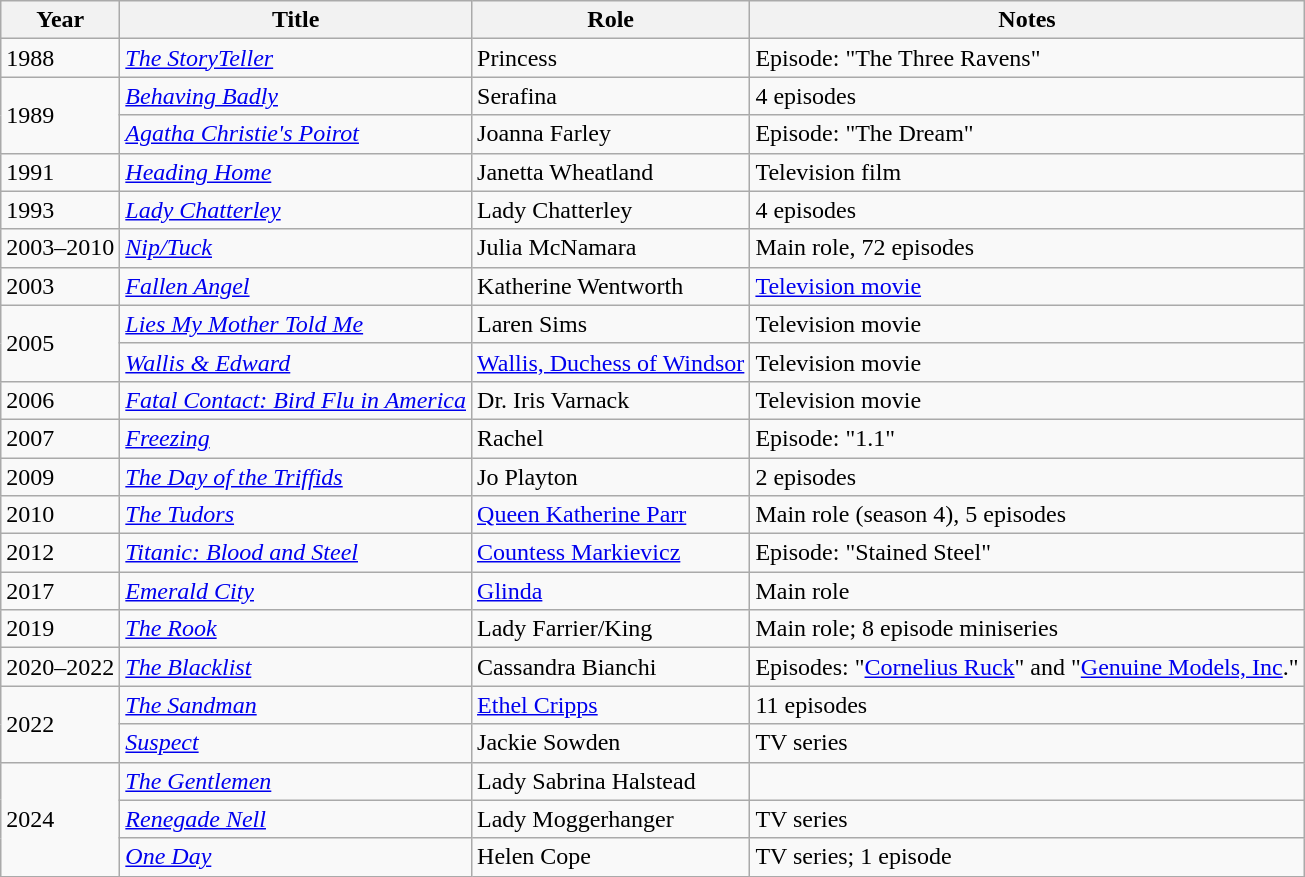<table class="wikitable sortable">
<tr>
<th>Year</th>
<th>Title</th>
<th>Role</th>
<th class="unsortable">Notes</th>
</tr>
<tr>
<td>1988</td>
<td><em><a href='#'>The StoryTeller</a></em></td>
<td>Princess</td>
<td>Episode: "The Three Ravens"</td>
</tr>
<tr>
<td rowspan=2>1989</td>
<td><em><a href='#'>Behaving Badly</a></em></td>
<td>Serafina</td>
<td>4 episodes</td>
</tr>
<tr>
<td><em><a href='#'>Agatha Christie's Poirot</a></em></td>
<td>Joanna Farley</td>
<td>Episode: "The Dream"</td>
</tr>
<tr>
<td>1991</td>
<td><em><a href='#'>Heading Home</a></em></td>
<td>Janetta Wheatland</td>
<td>Television film</td>
</tr>
<tr>
<td>1993</td>
<td><em><a href='#'>Lady Chatterley</a></em></td>
<td>Lady Chatterley</td>
<td>4 episodes</td>
</tr>
<tr>
<td>2003–2010</td>
<td><em><a href='#'>Nip/Tuck</a></em></td>
<td>Julia McNamara</td>
<td>Main role, 72 episodes</td>
</tr>
<tr>
<td>2003</td>
<td><em><a href='#'>Fallen Angel</a></em></td>
<td>Katherine Wentworth</td>
<td><a href='#'>Television movie</a></td>
</tr>
<tr>
<td rowspan=2>2005</td>
<td><em><a href='#'>Lies My Mother Told Me</a></em></td>
<td>Laren Sims</td>
<td>Television movie</td>
</tr>
<tr>
<td><em><a href='#'>Wallis & Edward</a></em></td>
<td><a href='#'>Wallis, Duchess of Windsor</a></td>
<td>Television movie</td>
</tr>
<tr>
<td>2006</td>
<td><em><a href='#'>Fatal Contact: Bird Flu in America</a></em></td>
<td>Dr. Iris Varnack</td>
<td>Television movie</td>
</tr>
<tr>
<td>2007</td>
<td><em><a href='#'>Freezing</a></em></td>
<td>Rachel</td>
<td>Episode: "1.1"</td>
</tr>
<tr>
<td>2009</td>
<td><em><a href='#'>The Day of the Triffids</a></em></td>
<td>Jo Playton</td>
<td>2 episodes</td>
</tr>
<tr>
<td>2010</td>
<td><em><a href='#'>The Tudors</a></em></td>
<td><a href='#'>Queen Katherine Parr</a></td>
<td>Main role (season 4), 5 episodes</td>
</tr>
<tr>
<td>2012</td>
<td><em><a href='#'>Titanic: Blood and Steel</a></em></td>
<td><a href='#'>Countess Markievicz</a></td>
<td>Episode: "Stained Steel"</td>
</tr>
<tr>
<td>2017</td>
<td><em><a href='#'>Emerald City</a></em></td>
<td><a href='#'>Glinda</a></td>
<td>Main role</td>
</tr>
<tr>
<td>2019</td>
<td><em><a href='#'>The Rook</a></em></td>
<td>Lady Farrier/King</td>
<td>Main role; 8 episode miniseries</td>
</tr>
<tr>
<td>2020–2022</td>
<td><em><a href='#'>The Blacklist</a></em></td>
<td>Cassandra Bianchi</td>
<td>Episodes: "<a href='#'>Cornelius Ruck</a>" and "<a href='#'>Genuine Models, Inc</a>."</td>
</tr>
<tr>
<td rowspan=2>2022</td>
<td><em><a href='#'>The Sandman</a></em></td>
<td><a href='#'>Ethel Cripps</a></td>
<td>11 episodes</td>
</tr>
<tr>
<td><em><a href='#'>Suspect</a></em></td>
<td>Jackie Sowden</td>
<td>TV series</td>
</tr>
<tr>
<td rowspan=3>2024</td>
<td><a href='#'><em>The Gentlemen</em></a></td>
<td>Lady Sabrina Halstead</td>
<td></td>
</tr>
<tr>
<td><em><a href='#'>Renegade Nell</a></em></td>
<td>Lady Moggerhanger</td>
<td>TV series</td>
</tr>
<tr>
<td><em><a href='#'>One Day</a></em></td>
<td>Helen Cope</td>
<td>TV series; 1 episode</td>
</tr>
</table>
